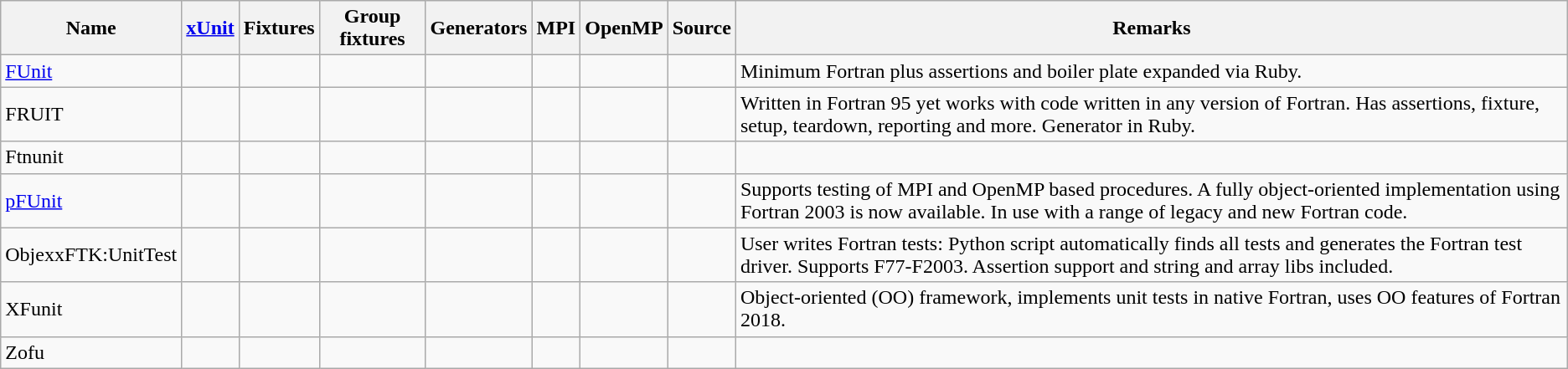<table class="wikitable sortable">
<tr>
<th>Name</th>
<th><a href='#'>xUnit</a></th>
<th>Fixtures</th>
<th>Group fixtures</th>
<th>Generators</th>
<th>MPI</th>
<th>OpenMP</th>
<th>Source</th>
<th>Remarks</th>
</tr>
<tr>
<td><a href='#'>FUnit</a></td>
<td></td>
<td></td>
<td></td>
<td></td>
<td></td>
<td></td>
<td></td>
<td>Minimum Fortran plus assertions and boiler plate expanded via Ruby.</td>
</tr>
<tr>
<td>FRUIT</td>
<td></td>
<td></td>
<td></td>
<td></td>
<td></td>
<td></td>
<td></td>
<td>Written in Fortran 95 yet works with code written in any version of Fortran. Has assertions, fixture, setup, teardown, reporting and more. Generator in Ruby.</td>
</tr>
<tr>
<td>Ftnunit</td>
<td></td>
<td></td>
<td></td>
<td></td>
<td></td>
<td></td>
<td></td>
<td></td>
</tr>
<tr>
<td><a href='#'>pFUnit</a></td>
<td></td>
<td></td>
<td></td>
<td></td>
<td></td>
<td></td>
<td></td>
<td>Supports testing of MPI and OpenMP based procedures. A fully object-oriented implementation using Fortran 2003 is now available. In use with a range of legacy and new Fortran code.</td>
</tr>
<tr>
<td>ObjexxFTK:UnitTest</td>
<td></td>
<td></td>
<td></td>
<td></td>
<td></td>
<td></td>
<td></td>
<td>User writes Fortran tests: Python script automatically finds all tests and generates the Fortran test driver. Supports F77-F2003. Assertion support and string and array libs included.</td>
</tr>
<tr>
<td>XFunit</td>
<td></td>
<td></td>
<td></td>
<td></td>
<td></td>
<td></td>
<td></td>
<td>Object-oriented (OO) framework, implements unit tests in native Fortran, uses OO features of Fortran 2018.</td>
</tr>
<tr>
<td>Zofu</td>
<td></td>
<td></td>
<td></td>
<td></td>
<td></td>
<td></td>
<td></td>
<td></td>
</tr>
</table>
